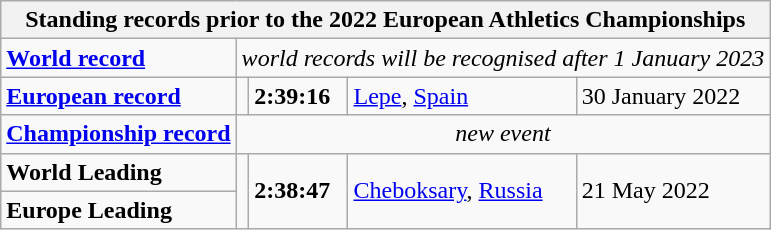<table class="wikitable">
<tr>
<th colspan="5">Standing records prior to the 2022 European Athletics Championships</th>
</tr>
<tr>
<td><strong><a href='#'>World record</a></strong></td>
<td colspan=4 align=center><em>world records will be recognised after 1 January 2023</em></td>
</tr>
<tr>
<td><strong><a href='#'>European record</a></strong></td>
<td></td>
<td><strong>2:39:16 </strong></td>
<td><a href='#'>Lepe</a>, <a href='#'>Spain</a></td>
<td>30 January 2022</td>
</tr>
<tr>
<td><strong><a href='#'>Championship record</a></strong></td>
<td colspan=4 align=center><em>new event</em></td>
</tr>
<tr>
<td><strong>World Leading</strong></td>
<td rowspan=2></td>
<td rowspan=2><strong> 2:38:47  </strong></td>
<td rowspan=2><a href='#'>Cheboksary</a>, <a href='#'>Russia</a></td>
<td rowspan=2>21 May 2022</td>
</tr>
<tr>
<td><strong>Europe Leading</strong></td>
</tr>
</table>
